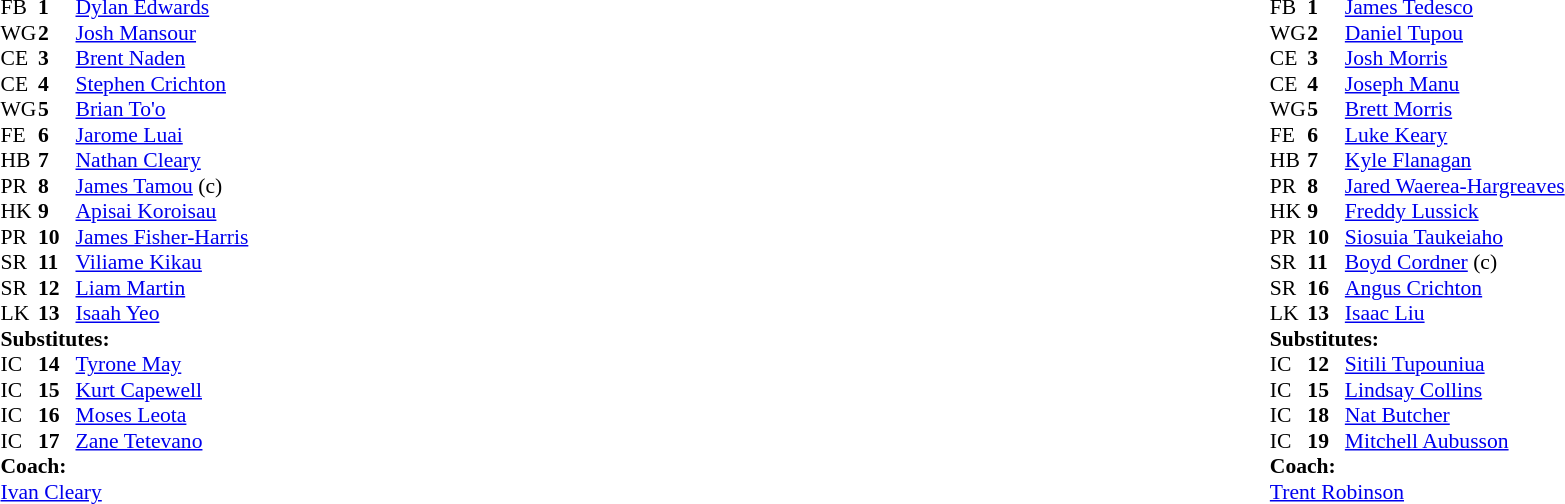<table class="mw-collapsible mw-collapsed" width="100%">
<tr>
<td valign="top" width="50%"><br><table cellspacing="0" cellpadding="0" style="font-size: 90%">
<tr>
<th width="25"></th>
<th width="25"></th>
</tr>
<tr>
<td>FB</td>
<td><strong>1</strong></td>
<td><a href='#'>Dylan Edwards</a></td>
</tr>
<tr>
<td>WG</td>
<td><strong>2</strong></td>
<td><a href='#'>Josh Mansour</a></td>
</tr>
<tr>
<td>CE</td>
<td><strong>3</strong></td>
<td><a href='#'>Brent Naden</a></td>
</tr>
<tr>
<td>CE</td>
<td><strong>4</strong></td>
<td><a href='#'>Stephen Crichton</a></td>
</tr>
<tr>
<td>WG</td>
<td><strong>5</strong></td>
<td><a href='#'>Brian To'o</a></td>
</tr>
<tr>
<td>FE</td>
<td><strong>6</strong></td>
<td><a href='#'>Jarome Luai</a></td>
</tr>
<tr>
<td>HB</td>
<td><strong>7</strong></td>
<td><a href='#'>Nathan Cleary</a></td>
</tr>
<tr>
<td>PR</td>
<td><strong>8</strong></td>
<td><a href='#'>James Tamou</a> (c)</td>
</tr>
<tr>
<td>HK</td>
<td><strong>9</strong></td>
<td><a href='#'>Apisai Koroisau</a></td>
</tr>
<tr>
<td>PR</td>
<td><strong>10</strong></td>
<td><a href='#'>James Fisher-Harris</a></td>
</tr>
<tr>
<td>SR</td>
<td><strong>11</strong></td>
<td><a href='#'>Viliame Kikau</a></td>
</tr>
<tr>
<td>SR</td>
<td><strong>12</strong></td>
<td><a href='#'>Liam Martin</a></td>
</tr>
<tr>
<td>LK</td>
<td><strong>13</strong></td>
<td><a href='#'>Isaah Yeo</a></td>
</tr>
<tr>
<td colspan="3"><strong>Substitutes:</strong></td>
</tr>
<tr>
<td>IC</td>
<td><strong>14</strong></td>
<td><a href='#'>Tyrone May</a></td>
</tr>
<tr>
<td>IC</td>
<td><strong>15</strong></td>
<td><a href='#'>Kurt Capewell</a></td>
</tr>
<tr>
<td>IC</td>
<td><strong>16</strong></td>
<td><a href='#'>Moses Leota</a></td>
</tr>
<tr>
<td>IC</td>
<td><strong>17</strong></td>
<td><a href='#'>Zane Tetevano</a></td>
</tr>
<tr>
<td colspan="3"><strong>Coach:</strong></td>
</tr>
<tr>
<td colspan="4"><a href='#'>Ivan Cleary</a></td>
</tr>
</table>
</td>
<td valign="top" width="50%"><br><table cellspacing="0" cellpadding="0" align="center" style="font-size: 90%">
<tr>
<th width="25"></th>
<th width="25"></th>
</tr>
<tr>
<td>FB</td>
<td><strong>1</strong></td>
<td><a href='#'>James Tedesco</a></td>
</tr>
<tr>
<td>WG</td>
<td><strong>2</strong></td>
<td><a href='#'>Daniel Tupou</a></td>
</tr>
<tr>
<td>CE</td>
<td><strong>3</strong></td>
<td><a href='#'>Josh Morris</a></td>
</tr>
<tr>
<td>CE</td>
<td><strong>4</strong></td>
<td><a href='#'>Joseph Manu</a></td>
</tr>
<tr>
<td>WG</td>
<td><strong>5</strong></td>
<td><a href='#'>Brett Morris</a></td>
</tr>
<tr>
<td>FE</td>
<td><strong>6</strong></td>
<td><a href='#'>Luke Keary</a></td>
</tr>
<tr>
<td>HB</td>
<td><strong>7</strong></td>
<td><a href='#'>Kyle Flanagan</a></td>
</tr>
<tr>
<td>PR</td>
<td><strong>8</strong></td>
<td><a href='#'>Jared Waerea-Hargreaves</a></td>
</tr>
<tr>
<td>HK</td>
<td><strong>9</strong></td>
<td><a href='#'>Freddy Lussick</a></td>
</tr>
<tr>
<td>PR</td>
<td><strong>10</strong></td>
<td><a href='#'>Siosuia Taukeiaho</a></td>
</tr>
<tr>
<td>SR</td>
<td><strong>11</strong></td>
<td><a href='#'>Boyd Cordner</a> (c)</td>
</tr>
<tr>
<td>SR</td>
<td><strong>16</strong></td>
<td><a href='#'>Angus Crichton</a></td>
</tr>
<tr>
<td>LK</td>
<td><strong>13</strong></td>
<td><a href='#'>Isaac Liu</a></td>
</tr>
<tr>
<td colspan="3"><strong>Substitutes:</strong></td>
</tr>
<tr>
<td>IC</td>
<td><strong>12</strong></td>
<td><a href='#'>Sitili Tupouniua</a></td>
</tr>
<tr>
<td>IC</td>
<td><strong>15</strong></td>
<td><a href='#'>Lindsay Collins</a></td>
</tr>
<tr>
<td>IC</td>
<td><strong>18</strong></td>
<td><a href='#'>Nat Butcher</a></td>
</tr>
<tr>
<td>IC</td>
<td><strong>19</strong></td>
<td><a href='#'>Mitchell Aubusson</a></td>
</tr>
<tr>
<td colspan="3"><strong>Coach:</strong></td>
</tr>
<tr>
<td colspan="4"><a href='#'>Trent Robinson</a></td>
</tr>
</table>
</td>
</tr>
</table>
